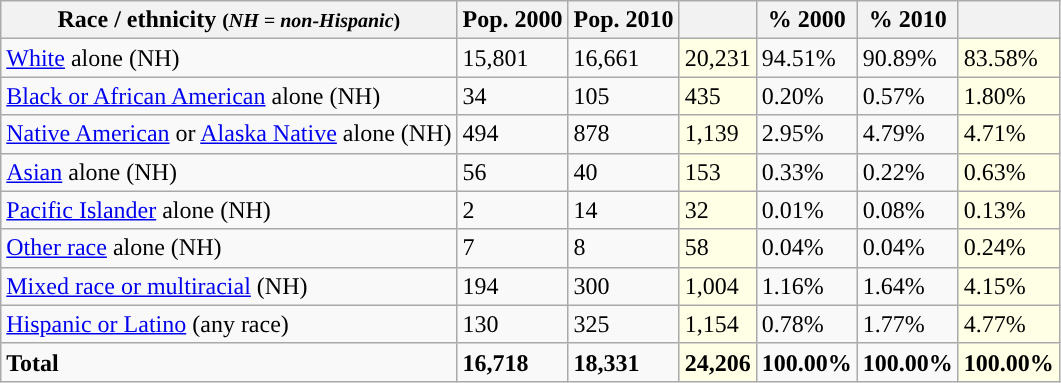<table class="wikitable">
<tr>
<th>Race / ethnicity <small>(<em>NH = non-Hispanic</em>)</small></th>
<th>Pop. 2000</th>
<th>Pop. 2010</th>
<th></th>
<th>% 2000</th>
<th>% 2010</th>
<th></th>
</tr>
<tr>
<td><a href='#'>White</a> alone (NH)</td>
<td>15,801</td>
<td>16,661</td>
<td style='background: #ffffe6;'>20,231</td>
<td>94.51%</td>
<td>90.89%</td>
<td style='background: #ffffe6;'>83.58%</td>
</tr>
<tr>
<td><a href='#'>Black or African American</a> alone (NH)</td>
<td>34</td>
<td>105</td>
<td style='background: #ffffe6;'>435</td>
<td>0.20%</td>
<td>0.57%</td>
<td style='background: #ffffe6;'>1.80%</td>
</tr>
<tr>
<td><a href='#'>Native American</a> or <a href='#'>Alaska Native</a> alone (NH)</td>
<td>494</td>
<td>878</td>
<td style='background: #ffffe6;'>1,139</td>
<td>2.95%</td>
<td>4.79%</td>
<td style='background: #ffffe6;'>4.71%</td>
</tr>
<tr>
<td><a href='#'>Asian</a> alone (NH)</td>
<td>56</td>
<td>40</td>
<td style='background: #ffffe6;'>153</td>
<td>0.33%</td>
<td>0.22%</td>
<td style='background: #ffffe6;'>0.63%</td>
</tr>
<tr>
<td><a href='#'>Pacific Islander</a> alone (NH)</td>
<td>2</td>
<td>14</td>
<td style='background: #ffffe6;'>32</td>
<td>0.01%</td>
<td>0.08%</td>
<td style='background: #ffffe6;'>0.13%</td>
</tr>
<tr>
<td><a href='#'>Other race</a> alone (NH)</td>
<td>7</td>
<td>8</td>
<td style='background: #ffffe6;'>58</td>
<td>0.04%</td>
<td>0.04%</td>
<td style='background: #ffffe6;'>0.24%</td>
</tr>
<tr>
<td><a href='#'>Mixed race or multiracial</a> (NH)</td>
<td>194</td>
<td>300</td>
<td style='background: #ffffe6;'>1,004</td>
<td>1.16%</td>
<td>1.64%</td>
<td style='background: #ffffe6;'>4.15%</td>
</tr>
<tr>
<td><a href='#'>Hispanic or Latino</a> (any race)</td>
<td>130</td>
<td>325</td>
<td style='background: #ffffe6;'>1,154</td>
<td>0.78%</td>
<td>1.77%</td>
<td style='background: #ffffe6;'>4.77%</td>
</tr>
<tr>
<td><strong>Total</strong></td>
<td><strong>16,718</strong></td>
<td><strong>18,331</strong></td>
<td style='background: #ffffe6;'><strong>24,206</strong></td>
<td><strong>100.00%</strong></td>
<td><strong>100.00%</strong></td>
<td style='background: #ffffe6;'><strong>100.00%</strong></td>
</tr>
</table>
